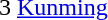<table cellspacing="0" cellpadding="0">
<tr>
<td><div>3 </div></td>
<td><a href='#'>Kunming</a></td>
</tr>
</table>
